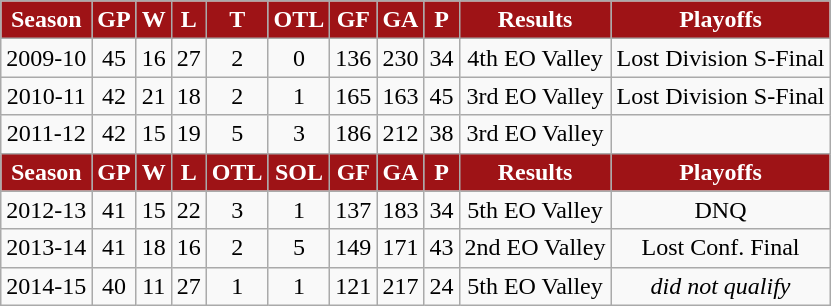<table class="wikitable">
<tr align="center" style="color: #FFFFFF" bgcolor="#9E1316">
<td><strong>Season</strong></td>
<td><strong>GP</strong></td>
<td><strong>W</strong></td>
<td><strong>L</strong></td>
<td><strong>T</strong></td>
<td><strong>OTL</strong></td>
<td><strong>GF</strong></td>
<td><strong>GA</strong></td>
<td><strong>P</strong></td>
<td><strong>Results</strong></td>
<td><strong>Playoffs</strong></td>
</tr>
<tr align="center">
<td>2009-10</td>
<td>45</td>
<td>16</td>
<td>27</td>
<td>2</td>
<td>0</td>
<td>136</td>
<td>230</td>
<td>34</td>
<td>4th EO Valley</td>
<td>Lost Division S-Final</td>
</tr>
<tr align="center">
<td>2010-11</td>
<td>42</td>
<td>21</td>
<td>18</td>
<td>2</td>
<td>1</td>
<td>165</td>
<td>163</td>
<td>45</td>
<td>3rd EO Valley</td>
<td>Lost Division S-Final</td>
</tr>
<tr align="center">
<td>2011-12</td>
<td>42</td>
<td>15</td>
<td>19</td>
<td>5</td>
<td>3</td>
<td>186</td>
<td>212</td>
<td>38</td>
<td>3rd EO Valley</td>
<td></td>
</tr>
<tr align="center" style="color: #FFFFFF" bgcolor="#9E1316">
<td><strong>Season</strong></td>
<td><strong>GP</strong></td>
<td><strong>W</strong></td>
<td><strong>L</strong></td>
<td><strong>OTL</strong></td>
<td><strong>SOL</strong></td>
<td><strong>GF</strong></td>
<td><strong>GA</strong></td>
<td><strong>P</strong></td>
<td><strong>Results</strong></td>
<td><strong>Playoffs</strong></td>
</tr>
<tr align="center">
<td>2012-13</td>
<td>41</td>
<td>15</td>
<td>22</td>
<td>3</td>
<td>1</td>
<td>137</td>
<td>183</td>
<td>34</td>
<td>5th EO Valley</td>
<td>DNQ</td>
</tr>
<tr align="center">
<td>2013-14</td>
<td>41</td>
<td>18</td>
<td>16</td>
<td>2</td>
<td>5</td>
<td>149</td>
<td>171</td>
<td>43</td>
<td>2nd EO Valley</td>
<td>Lost Conf. Final</td>
</tr>
<tr align="center">
<td>2014-15</td>
<td>40</td>
<td>11</td>
<td>27</td>
<td>1</td>
<td>1</td>
<td>121</td>
<td>217</td>
<td>24</td>
<td>5th EO Valley</td>
<td><em>did not qualify</em></td>
</tr>
</table>
